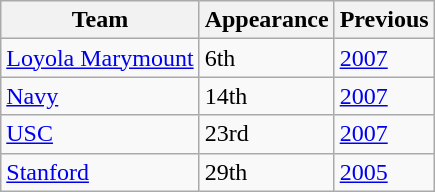<table class="wikitable sortable">
<tr>
<th>Team</th>
<th>Appearance</th>
<th>Previous</th>
</tr>
<tr>
<td><a href='#'>Loyola Marymount</a></td>
<td>6th</td>
<td><a href='#'>2007</a></td>
</tr>
<tr>
<td><a href='#'>Navy</a></td>
<td>14th</td>
<td><a href='#'>2007</a></td>
</tr>
<tr>
<td><a href='#'>USC</a></td>
<td>23rd</td>
<td><a href='#'>2007</a></td>
</tr>
<tr>
<td><a href='#'>Stanford</a></td>
<td>29th</td>
<td><a href='#'>2005</a></td>
</tr>
</table>
